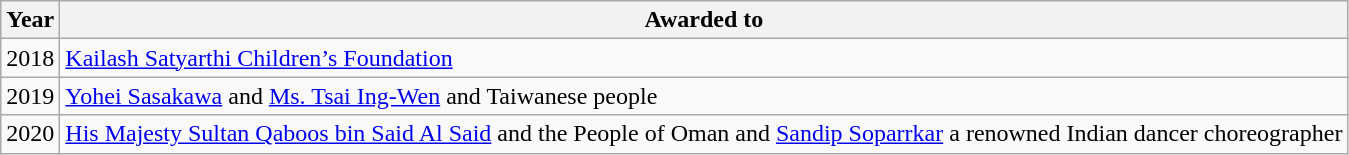<table class="wikitable">
<tr>
<th>Year</th>
<th>Awarded to</th>
</tr>
<tr>
<td>2018</td>
<td><a href='#'>Kailash Satyarthi Children’s Foundation</a></td>
</tr>
<tr>
<td>2019</td>
<td><a href='#'>Yohei Sasakawa</a> and <a href='#'>Ms. Tsai Ing-Wen</a> and Taiwanese people </td>
</tr>
<tr>
<td>2020</td>
<td><a href='#'>His Majesty Sultan Qaboos bin Said Al Said</a> and the People of Oman and <a href='#'>Sandip Soparrkar</a> a renowned Indian dancer choreographer </td>
</tr>
</table>
